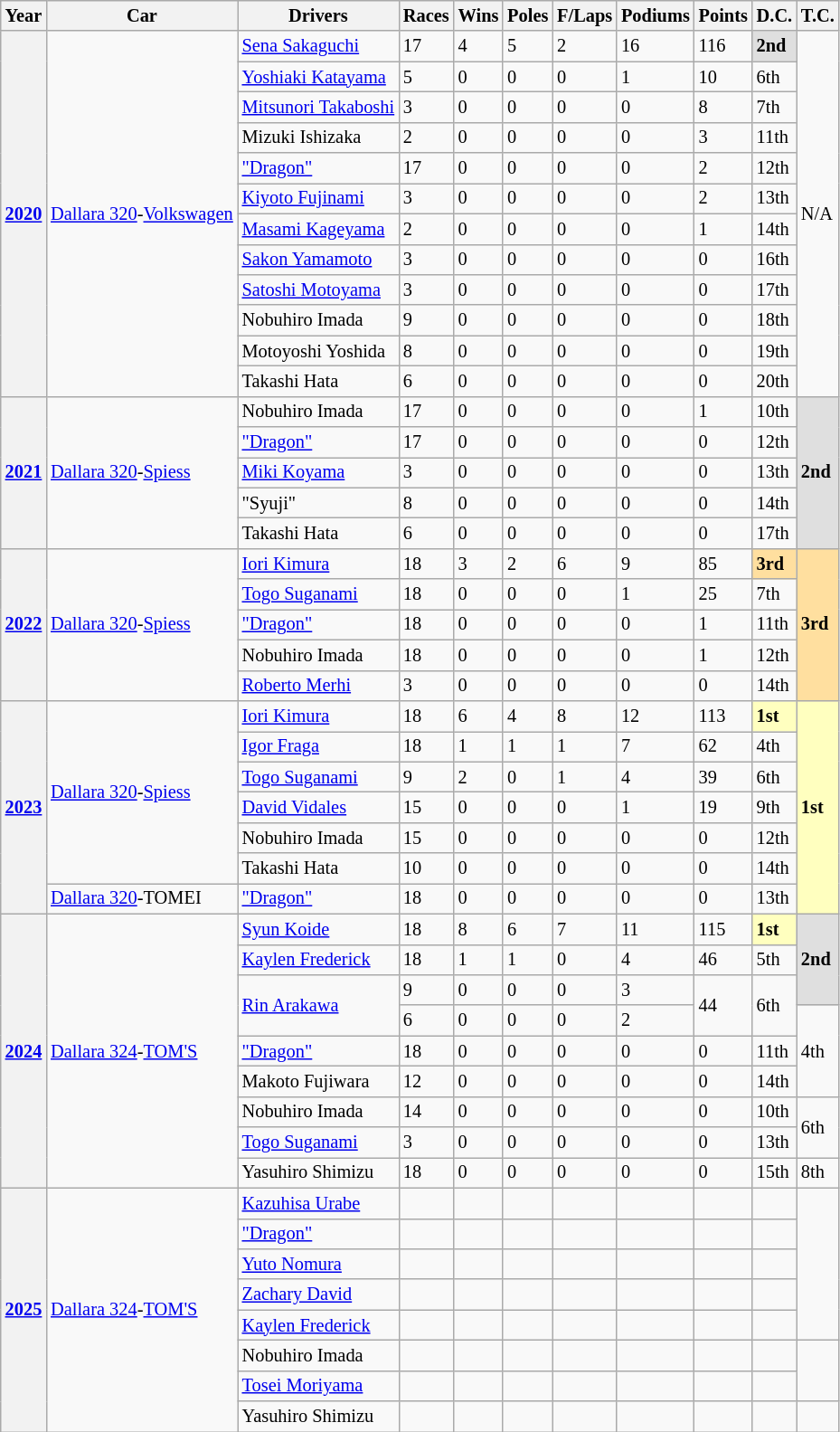<table class="wikitable" style="font-size:85%">
<tr>
<th>Year</th>
<th>Car</th>
<th>Drivers</th>
<th>Races</th>
<th>Wins</th>
<th>Poles</th>
<th>F/Laps</th>
<th>Podiums</th>
<th>Points</th>
<th>D.C.</th>
<th>T.C.</th>
</tr>
<tr>
<th rowspan="12"><a href='#'>2020</a></th>
<td rowspan="12"><a href='#'>Dallara 320</a>-<a href='#'>Volkswagen</a></td>
<td> <a href='#'>Sena Sakaguchi</a></td>
<td>17</td>
<td>4</td>
<td>5</td>
<td>2</td>
<td>16</td>
<td>116</td>
<td style="background:#DFDFDF;"><strong>2nd</strong></td>
<td rowspan="12">N/A</td>
</tr>
<tr>
<td> <a href='#'>Yoshiaki Katayama</a></td>
<td>5</td>
<td>0</td>
<td>0</td>
<td>0</td>
<td>1</td>
<td>10</td>
<td>6th</td>
</tr>
<tr>
<td> <a href='#'>Mitsunori Takaboshi</a></td>
<td>3</td>
<td>0</td>
<td>0</td>
<td>0</td>
<td>0</td>
<td>8</td>
<td>7th</td>
</tr>
<tr>
<td> Mizuki Ishizaka</td>
<td>2</td>
<td>0</td>
<td>0</td>
<td>0</td>
<td>0</td>
<td>3</td>
<td>11th</td>
</tr>
<tr>
<td> <a href='#'>"Dragon"</a></td>
<td>17</td>
<td>0</td>
<td>0</td>
<td>0</td>
<td>0</td>
<td>2</td>
<td>12th</td>
</tr>
<tr>
<td> <a href='#'>Kiyoto Fujinami</a></td>
<td>3</td>
<td>0</td>
<td>0</td>
<td>0</td>
<td>0</td>
<td>2</td>
<td>13th</td>
</tr>
<tr>
<td> <a href='#'>Masami Kageyama</a></td>
<td>2</td>
<td>0</td>
<td>0</td>
<td>0</td>
<td>0</td>
<td>1</td>
<td>14th</td>
</tr>
<tr>
<td> <a href='#'>Sakon Yamamoto</a></td>
<td>3</td>
<td>0</td>
<td>0</td>
<td>0</td>
<td>0</td>
<td>0</td>
<td>16th</td>
</tr>
<tr>
<td> <a href='#'>Satoshi Motoyama</a></td>
<td>3</td>
<td>0</td>
<td>0</td>
<td>0</td>
<td>0</td>
<td>0</td>
<td>17th</td>
</tr>
<tr>
<td> Nobuhiro Imada</td>
<td>9</td>
<td>0</td>
<td>0</td>
<td>0</td>
<td>0</td>
<td>0</td>
<td>18th</td>
</tr>
<tr>
<td> Motoyoshi Yoshida</td>
<td>8</td>
<td>0</td>
<td>0</td>
<td>0</td>
<td>0</td>
<td>0</td>
<td>19th</td>
</tr>
<tr>
<td> Takashi Hata</td>
<td>6</td>
<td>0</td>
<td>0</td>
<td>0</td>
<td>0</td>
<td>0</td>
<td>20th</td>
</tr>
<tr>
<th rowspan="5"><a href='#'>2021</a></th>
<td rowspan="5"><a href='#'>Dallara 320</a>-<a href='#'>Spiess</a></td>
<td> Nobuhiro Imada</td>
<td>17</td>
<td>0</td>
<td>0</td>
<td>0</td>
<td>0</td>
<td>1</td>
<td>10th</td>
<td rowspan="5" style="background:#DFDFDF;"><strong>2nd</strong></td>
</tr>
<tr>
<td> <a href='#'>"Dragon"</a></td>
<td>17</td>
<td>0</td>
<td>0</td>
<td>0</td>
<td>0</td>
<td>0</td>
<td>12th</td>
</tr>
<tr>
<td> <a href='#'>Miki Koyama</a></td>
<td>3</td>
<td>0</td>
<td>0</td>
<td>0</td>
<td>0</td>
<td>0</td>
<td>13th</td>
</tr>
<tr>
<td> "Syuji"</td>
<td>8</td>
<td>0</td>
<td>0</td>
<td>0</td>
<td>0</td>
<td>0</td>
<td>14th</td>
</tr>
<tr>
<td> Takashi Hata</td>
<td>6</td>
<td>0</td>
<td>0</td>
<td>0</td>
<td>0</td>
<td>0</td>
<td>17th</td>
</tr>
<tr>
<th rowspan="5"><a href='#'>2022</a></th>
<td rowspan="5"><a href='#'>Dallara 320</a>-<a href='#'>Spiess</a></td>
<td> <a href='#'>Iori Kimura</a></td>
<td>18</td>
<td>3</td>
<td>2</td>
<td>6</td>
<td>9</td>
<td>85</td>
<td style="background:#FFDF9F;"><strong>3rd</strong></td>
<td rowspan="5" style="background:#FFDF9F;"><strong>3rd</strong></td>
</tr>
<tr>
<td> <a href='#'>Togo Suganami</a></td>
<td>18</td>
<td>0</td>
<td>0</td>
<td>0</td>
<td>1</td>
<td>25</td>
<td>7th</td>
</tr>
<tr>
<td> <a href='#'>"Dragon"</a></td>
<td>18</td>
<td>0</td>
<td>0</td>
<td>0</td>
<td>0</td>
<td>1</td>
<td>11th</td>
</tr>
<tr>
<td> Nobuhiro Imada</td>
<td>18</td>
<td>0</td>
<td>0</td>
<td>0</td>
<td>0</td>
<td>1</td>
<td>12th</td>
</tr>
<tr>
<td> <a href='#'>Roberto Merhi</a></td>
<td>3</td>
<td>0</td>
<td>0</td>
<td>0</td>
<td>0</td>
<td>0</td>
<td>14th</td>
</tr>
<tr>
<th rowspan="7"><a href='#'>2023</a></th>
<td rowspan="6"><a href='#'>Dallara 320</a>-<a href='#'>Spiess</a></td>
<td> <a href='#'>Iori Kimura</a></td>
<td>18</td>
<td>6</td>
<td>4</td>
<td>8</td>
<td>12</td>
<td>113</td>
<td style="background:#FFFFBF;"><strong>1st</strong></td>
<td rowspan="7" style="background:#FFFFBF;"><strong>1st</strong></td>
</tr>
<tr>
<td> <a href='#'>Igor Fraga</a></td>
<td>18</td>
<td>1</td>
<td>1</td>
<td>1</td>
<td>7</td>
<td>62</td>
<td>4th</td>
</tr>
<tr>
<td> <a href='#'>Togo Suganami</a></td>
<td>9</td>
<td>2</td>
<td>0</td>
<td>1</td>
<td>4</td>
<td>39</td>
<td>6th</td>
</tr>
<tr>
<td> <a href='#'>David Vidales</a></td>
<td>15</td>
<td>0</td>
<td>0</td>
<td>0</td>
<td>1</td>
<td>19</td>
<td>9th</td>
</tr>
<tr>
<td> Nobuhiro Imada</td>
<td>15</td>
<td>0</td>
<td>0</td>
<td>0</td>
<td>0</td>
<td>0</td>
<td>12th</td>
</tr>
<tr>
<td> Takashi Hata</td>
<td>10</td>
<td>0</td>
<td>0</td>
<td>0</td>
<td>0</td>
<td>0</td>
<td>14th</td>
</tr>
<tr>
<td><a href='#'>Dallara 320</a>-TOMEI</td>
<td> <a href='#'>"Dragon"</a></td>
<td>18</td>
<td>0</td>
<td>0</td>
<td>0</td>
<td>0</td>
<td>0</td>
<td>13th</td>
</tr>
<tr>
<th rowspan="9"><a href='#'>2024</a></th>
<td rowspan="9"><a href='#'>Dallara 324</a>-<a href='#'>TOM'S</a></td>
<td> <a href='#'>Syun Koide</a></td>
<td>18</td>
<td>8</td>
<td>6</td>
<td>7</td>
<td>11</td>
<td>115</td>
<td style="background:#FFFFBF;"><strong>1st</strong></td>
<td rowspan="3" style="background:#DFDFDF;"><strong>2nd</strong></td>
</tr>
<tr>
<td> <a href='#'>Kaylen Frederick</a></td>
<td>18</td>
<td>1</td>
<td>1</td>
<td>0</td>
<td>4</td>
<td>46</td>
<td>5th</td>
</tr>
<tr>
<td rowspan="2"> <a href='#'>Rin Arakawa</a></td>
<td>9</td>
<td>0</td>
<td>0</td>
<td>0</td>
<td>3</td>
<td rowspan="2">44</td>
<td rowspan="2">6th</td>
</tr>
<tr>
<td>6</td>
<td>0</td>
<td>0</td>
<td>0</td>
<td>2</td>
<td rowspan="3">4th</td>
</tr>
<tr>
<td> <a href='#'>"Dragon"</a></td>
<td>18</td>
<td>0</td>
<td>0</td>
<td>0</td>
<td>0</td>
<td>0</td>
<td>11th</td>
</tr>
<tr>
<td> Makoto Fujiwara</td>
<td>12</td>
<td>0</td>
<td>0</td>
<td>0</td>
<td>0</td>
<td>0</td>
<td>14th</td>
</tr>
<tr>
<td> Nobuhiro Imada</td>
<td>14</td>
<td>0</td>
<td>0</td>
<td>0</td>
<td>0</td>
<td>0</td>
<td>10th</td>
<td rowspan="2">6th</td>
</tr>
<tr>
<td> <a href='#'>Togo Suganami</a></td>
<td>3</td>
<td>0</td>
<td>0</td>
<td>0</td>
<td>0</td>
<td>0</td>
<td>13th</td>
</tr>
<tr>
<td> Yasuhiro Shimizu</td>
<td>18</td>
<td>0</td>
<td>0</td>
<td>0</td>
<td>0</td>
<td>0</td>
<td>15th</td>
<td>8th</td>
</tr>
<tr>
<th rowspan="8"><a href='#'>2025</a></th>
<td rowspan="8"><a href='#'>Dallara 324</a>-<a href='#'>TOM'S</a></td>
<td> <a href='#'>Kazuhisa Urabe</a></td>
<td></td>
<td></td>
<td></td>
<td></td>
<td></td>
<td></td>
<td></td>
<td rowspan="5"></td>
</tr>
<tr>
<td> <a href='#'>"Dragon"</a></td>
<td></td>
<td></td>
<td></td>
<td></td>
<td></td>
<td></td>
<td></td>
</tr>
<tr>
<td> <a href='#'>Yuto Nomura</a></td>
<td></td>
<td></td>
<td></td>
<td></td>
<td></td>
<td></td>
<td></td>
</tr>
<tr>
<td> <a href='#'>Zachary David</a></td>
<td></td>
<td></td>
<td></td>
<td></td>
<td></td>
<td></td>
<td></td>
</tr>
<tr>
<td> <a href='#'>Kaylen Frederick</a></td>
<td></td>
<td></td>
<td></td>
<td></td>
<td></td>
<td></td>
<td></td>
</tr>
<tr>
<td> Nobuhiro Imada</td>
<td></td>
<td></td>
<td></td>
<td></td>
<td></td>
<td></td>
<td></td>
<td rowspan="2"></td>
</tr>
<tr>
<td> <a href='#'>Tosei Moriyama</a></td>
<td></td>
<td></td>
<td></td>
<td></td>
<td></td>
<td></td>
<td></td>
</tr>
<tr>
<td> Yasuhiro Shimizu</td>
<td></td>
<td></td>
<td></td>
<td></td>
<td></td>
<td></td>
<td></td>
<td></td>
</tr>
</table>
